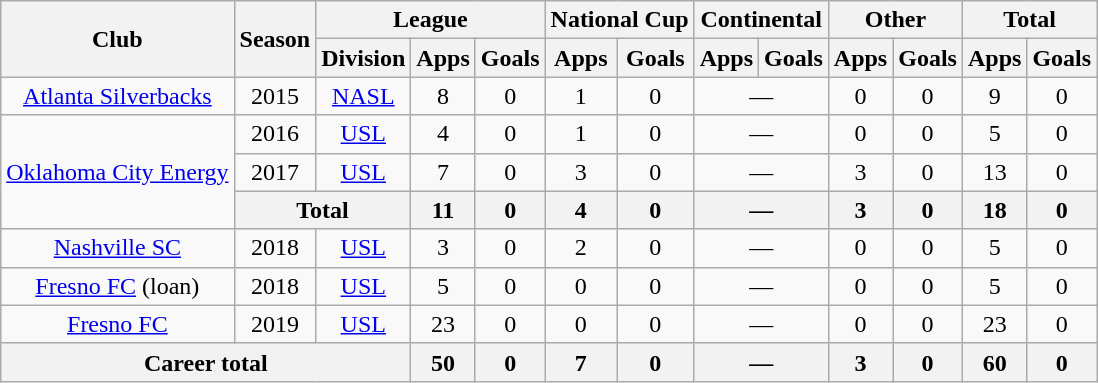<table class="wikitable" style="text-align: center;">
<tr>
<th rowspan=2>Club</th>
<th rowspan=2>Season</th>
<th colspan=3>League</th>
<th colspan=2>National Cup</th>
<th colspan=2>Continental</th>
<th colspan=2>Other</th>
<th colspan=2>Total</th>
</tr>
<tr>
<th>Division</th>
<th>Apps</th>
<th>Goals</th>
<th>Apps</th>
<th>Goals</th>
<th>Apps</th>
<th>Goals</th>
<th>Apps</th>
<th>Goals</th>
<th>Apps</th>
<th>Goals</th>
</tr>
<tr>
<td rowspan=1 valign="center"><a href='#'>Atlanta Silverbacks</a></td>
<td>2015</td>
<td><a href='#'>NASL</a></td>
<td>8</td>
<td>0</td>
<td>1</td>
<td>0</td>
<td colspan="2">—</td>
<td>0</td>
<td>0</td>
<td>9</td>
<td>0</td>
</tr>
<tr>
<td rowspan=3 valign="center"><a href='#'>Oklahoma City Energy</a></td>
<td>2016</td>
<td><a href='#'>USL</a></td>
<td>4</td>
<td>0</td>
<td>1</td>
<td>0</td>
<td colspan="2">—</td>
<td>0</td>
<td>0</td>
<td>5</td>
<td>0</td>
</tr>
<tr>
<td>2017</td>
<td><a href='#'>USL</a></td>
<td>7</td>
<td>0</td>
<td>3</td>
<td>0</td>
<td colspan="2">—</td>
<td>3</td>
<td>0</td>
<td>13</td>
<td>0</td>
</tr>
<tr>
<th colspan=2>Total</th>
<th>11</th>
<th>0</th>
<th>4</th>
<th>0</th>
<th colspan="2">—</th>
<th>3</th>
<th>0</th>
<th>18</th>
<th>0</th>
</tr>
<tr>
<td rowspan=1 valign="center"><a href='#'>Nashville SC</a></td>
<td>2018</td>
<td><a href='#'>USL</a></td>
<td>3</td>
<td>0</td>
<td>2</td>
<td>0</td>
<td colspan="2">—</td>
<td>0</td>
<td>0</td>
<td>5</td>
<td>0</td>
</tr>
<tr>
<td rowspan=1 valign="center"><a href='#'>Fresno FC</a> (loan)</td>
<td>2018</td>
<td><a href='#'>USL</a></td>
<td>5</td>
<td>0</td>
<td>0</td>
<td>0</td>
<td colspan="2">—</td>
<td>0</td>
<td>0</td>
<td>5</td>
<td>0</td>
</tr>
<tr>
<td rowspan=1 valign="center"><a href='#'>Fresno FC</a></td>
<td>2019</td>
<td><a href='#'>USL</a></td>
<td>23</td>
<td>0</td>
<td>0</td>
<td>0</td>
<td colspan="2">—</td>
<td>0</td>
<td>0</td>
<td>23</td>
<td>0</td>
</tr>
<tr>
<th colspan=3>Career total</th>
<th>50</th>
<th>0</th>
<th>7</th>
<th>0</th>
<th colspan="2">—</th>
<th>3</th>
<th>0</th>
<th>60</th>
<th>0</th>
</tr>
</table>
